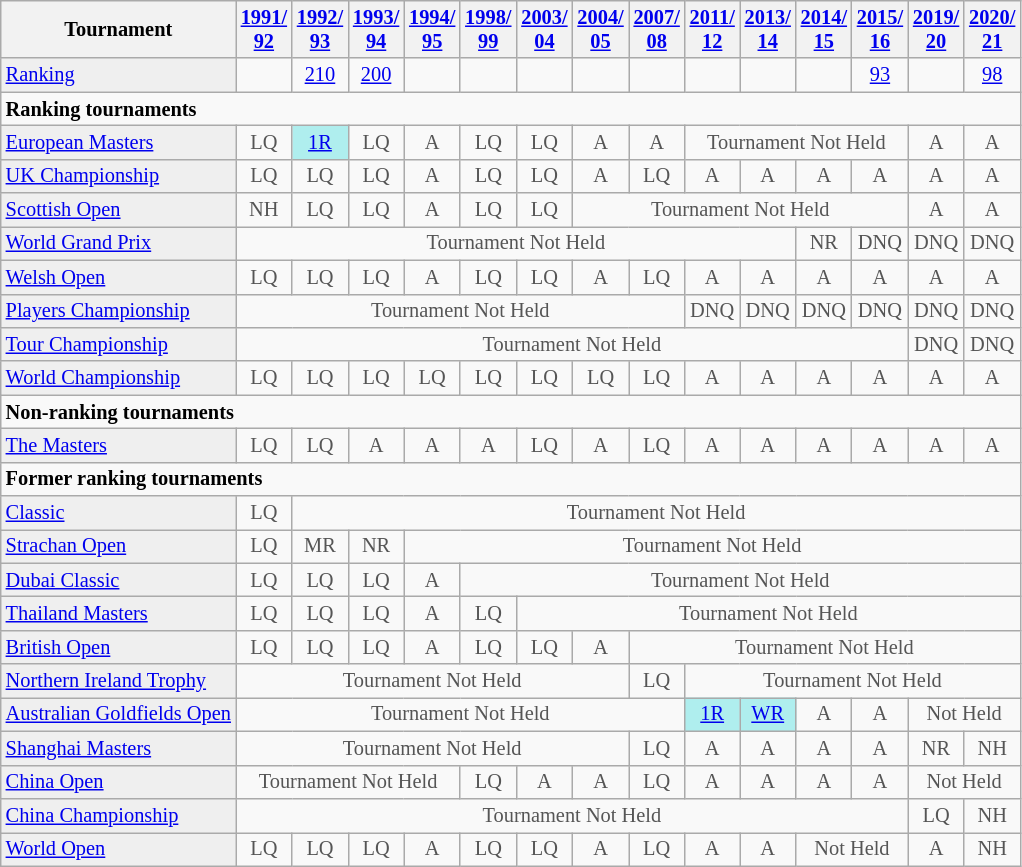<table class="wikitable" style="font-size:85%">
<tr>
<th>Tournament</th>
<th><a href='#'>1991/<br>92</a></th>
<th><a href='#'>1992/<br>93</a></th>
<th><a href='#'>1993/<br>94</a></th>
<th><a href='#'>1994/<br>95</a></th>
<th><a href='#'>1998/<br>99</a></th>
<th><a href='#'>2003/<br>04</a></th>
<th><a href='#'>2004/<br>05</a></th>
<th><a href='#'>2007/<br>08</a></th>
<th><a href='#'>2011/<br>12</a></th>
<th><a href='#'>2013/<br>14</a></th>
<th><a href='#'>2014/<br>15</a></th>
<th><a href='#'>2015/<br>16</a></th>
<th><a href='#'>2019/<br>20</a></th>
<th><a href='#'>2020/<br>21</a></th>
</tr>
<tr>
<td style="background:#EFEFEF;"><a href='#'>Ranking</a></td>
<td align="center"></td>
<td align="center"><a href='#'>210</a></td>
<td align="center"><a href='#'>200</a></td>
<td align="center"></td>
<td align="center"></td>
<td align="center"></td>
<td align="center"></td>
<td align="center"></td>
<td align="center"></td>
<td align="center"></td>
<td align="center"></td>
<td align="center"><a href='#'>93</a></td>
<td align="center"></td>
<td align="center"><a href='#'>98</a></td>
</tr>
<tr>
<td colspan="30"><strong>Ranking tournaments</strong></td>
</tr>
<tr>
<td style="background:#EFEFEF;"><a href='#'>European Masters</a></td>
<td align="center" style="color:#555555;">LQ</td>
<td align="center" style="background:#afeeee;"><a href='#'>1R</a></td>
<td align="center" style="color:#555555;">LQ</td>
<td align="center" style="color:#555555;">A</td>
<td align="center" style="color:#555555;">LQ</td>
<td align="center" style="color:#555555;">LQ</td>
<td align="center" style="color:#555555;">A</td>
<td align="center" style="color:#555555;">A</td>
<td align="center" colspan="4" style="color:#555555;">Tournament Not Held</td>
<td align="center" style="color:#555555;">A</td>
<td align="center" style="color:#555555;">A</td>
</tr>
<tr>
<td style="background:#EFEFEF;"><a href='#'>UK Championship</a></td>
<td align="center" style="color:#555555;">LQ</td>
<td align="center" style="color:#555555;">LQ</td>
<td align="center" style="color:#555555;">LQ</td>
<td align="center" style="color:#555555;">A</td>
<td align="center" style="color:#555555;">LQ</td>
<td align="center" style="color:#555555;">LQ</td>
<td align="center" style="color:#555555;">A</td>
<td align="center" style="color:#555555;">LQ</td>
<td align="center" style="color:#555555;">A</td>
<td align="center" style="color:#555555;">A</td>
<td align="center" style="color:#555555;">A</td>
<td align="center" style="color:#555555;">A</td>
<td align="center" style="color:#555555;">A</td>
<td align="center" style="color:#555555;">A</td>
</tr>
<tr>
<td style="background:#EFEFEF;"><a href='#'>Scottish Open</a></td>
<td align="center" style="color:#555555;">NH</td>
<td align="center" style="color:#555555;">LQ</td>
<td align="center" style="color:#555555;">LQ</td>
<td align="center" style="color:#555555;">A</td>
<td align="center" style="color:#555555;">LQ</td>
<td align="center" style="color:#555555;">LQ</td>
<td align="center" colspan="6" style="color:#555555;">Tournament Not Held</td>
<td align="center" style="color:#555555;">A</td>
<td align="center" style="color:#555555;">A</td>
</tr>
<tr>
<td style="background:#EFEFEF;"><a href='#'>World Grand Prix</a></td>
<td align="center" colspan="10" style="color:#555555;">Tournament Not Held</td>
<td align="center" style="color:#555555;">NR</td>
<td align="center" style="color:#555555;">DNQ</td>
<td align="center" style="color:#555555;">DNQ</td>
<td align="center" style="color:#555555;">DNQ</td>
</tr>
<tr>
<td style="background:#EFEFEF;"><a href='#'>Welsh Open</a></td>
<td align="center" style="color:#555555;">LQ</td>
<td align="center" style="color:#555555;">LQ</td>
<td align="center" style="color:#555555;">LQ</td>
<td align="center" style="color:#555555;">A</td>
<td align="center" style="color:#555555;">LQ</td>
<td align="center" style="color:#555555;">LQ</td>
<td align="center" style="color:#555555;">A</td>
<td align="center" style="color:#555555;">LQ</td>
<td align="center" style="color:#555555;">A</td>
<td align="center" style="color:#555555;">A</td>
<td align="center" style="color:#555555;">A</td>
<td align="center" style="color:#555555;">A</td>
<td align="center" style="color:#555555;">A</td>
<td align="center" style="color:#555555;">A</td>
</tr>
<tr>
<td style="background:#EFEFEF;"><a href='#'>Players Championship</a></td>
<td align="center" colspan="8" style="color:#555555;">Tournament Not Held</td>
<td align="center" style="color:#555555;">DNQ</td>
<td align="center" style="color:#555555;">DNQ</td>
<td align="center" style="color:#555555;">DNQ</td>
<td align="center" style="color:#555555;">DNQ</td>
<td align="center" style="color:#555555;">DNQ</td>
<td align="center" style="color:#555555;">DNQ</td>
</tr>
<tr>
<td style="background:#EFEFEF;"><a href='#'>Tour Championship</a></td>
<td align="center" colspan="12" style="color:#555555;">Tournament Not Held</td>
<td align="center" style="color:#555555;">DNQ</td>
<td align="center" style="color:#555555;">DNQ</td>
</tr>
<tr>
<td style="background:#EFEFEF;"><a href='#'>World Championship</a></td>
<td align="center" style="color:#555555;">LQ</td>
<td align="center" style="color:#555555;">LQ</td>
<td align="center" style="color:#555555;">LQ</td>
<td align="center" style="color:#555555;">LQ</td>
<td align="center" style="color:#555555;">LQ</td>
<td align="center" style="color:#555555;">LQ</td>
<td align="center" style="color:#555555;">LQ</td>
<td align="center" style="color:#555555;">LQ</td>
<td align="center" style="color:#555555;">A</td>
<td align="center" style="color:#555555;">A</td>
<td align="center" style="color:#555555;">A</td>
<td align="center" style="color:#555555;">A</td>
<td align="center" style="color:#555555;">A</td>
<td align="center" style="color:#555555;">A</td>
</tr>
<tr>
<td colspan="30"><strong>Non-ranking tournaments</strong></td>
</tr>
<tr>
<td style="background:#EFEFEF;"><a href='#'>The Masters</a></td>
<td align="center" style="color:#555555;">LQ</td>
<td align="center" style="color:#555555;">LQ</td>
<td align="center" style="color:#555555;">A</td>
<td align="center" style="color:#555555;">A</td>
<td align="center" style="color:#555555;">A</td>
<td align="center" style="color:#555555;">LQ</td>
<td align="center" style="color:#555555;">A</td>
<td align="center" style="color:#555555;">LQ</td>
<td align="center" style="color:#555555;">A</td>
<td align="center" style="color:#555555;">A</td>
<td align="center" style="color:#555555;">A</td>
<td align="center" style="color:#555555;">A</td>
<td align="center" style="color:#555555;">A</td>
<td align="center" style="color:#555555;">A</td>
</tr>
<tr>
<td colspan="30"><strong>Former ranking tournaments</strong></td>
</tr>
<tr>
<td style="background:#EFEFEF;"><a href='#'>Classic</a></td>
<td align="center" style="color:#555555;">LQ</td>
<td align="center" colspan="30" style="color:#555555;">Tournament Not Held</td>
</tr>
<tr>
<td style="background:#EFEFEF;"><a href='#'>Strachan Open</a></td>
<td align="center" style="color:#555555;">LQ</td>
<td align="center" style="color:#555555;">MR</td>
<td align="center" style="color:#555555;">NR</td>
<td align="center" colspan="30" style="color:#555555;">Tournament Not Held</td>
</tr>
<tr>
<td style="background:#EFEFEF;"><a href='#'>Dubai Classic</a></td>
<td align="center" style="color:#555555;">LQ</td>
<td align="center" style="color:#555555;">LQ</td>
<td align="center" style="color:#555555;">LQ</td>
<td align="center" style="color:#555555;">A</td>
<td align="center" colspan="30" style="color:#555555;">Tournament Not Held</td>
</tr>
<tr>
<td style="background:#EFEFEF;"><a href='#'>Thailand Masters</a></td>
<td align="center" style="color:#555555;">LQ</td>
<td align="center" style="color:#555555;">LQ</td>
<td align="center" style="color:#555555;">LQ</td>
<td align="center" style="color:#555555;">A</td>
<td align="center" style="color:#555555;">LQ</td>
<td align="center" colspan="30" style="color:#555555;">Tournament Not Held</td>
</tr>
<tr>
<td style="background:#EFEFEF;"><a href='#'>British Open</a></td>
<td align="center" style="color:#555555;">LQ</td>
<td align="center" style="color:#555555;">LQ</td>
<td align="center" style="color:#555555;">LQ</td>
<td align="center" style="color:#555555;">A</td>
<td align="center" style="color:#555555;">LQ</td>
<td align="center" style="color:#555555;">LQ</td>
<td align="center" style="color:#555555;">A</td>
<td align="center" colspan="30" style="color:#555555;">Tournament Not Held</td>
</tr>
<tr>
<td style="background:#EFEFEF;"><a href='#'>Northern Ireland Trophy</a></td>
<td align="center" colspan="7" style="color:#555555;">Tournament Not Held</td>
<td align="center" style="color:#555555;">LQ</td>
<td align="center" colspan="30" style="color:#555555;">Tournament Not Held</td>
</tr>
<tr>
<td style="background:#EFEFEF;"><a href='#'>Australian Goldfields Open</a></td>
<td align="center" colspan="8" style="color:#555555;">Tournament Not Held</td>
<td align="center" style="background:#afeeee;"><a href='#'>1R</a></td>
<td align="center" style="background:#afeeee;"><a href='#'>WR</a></td>
<td align="center" style="color:#555555;">A</td>
<td align="center" style="color:#555555;">A</td>
<td align="center" colspan="2" style="color:#555555;">Not Held</td>
</tr>
<tr>
<td style="background:#EFEFEF;"><a href='#'>Shanghai Masters</a></td>
<td align="center" colspan="7" style="color:#555555;">Tournament Not Held</td>
<td align="center" style="color:#555555;">LQ</td>
<td align="center" style="color:#555555;">A</td>
<td align="center" style="color:#555555;">A</td>
<td align="center" style="color:#555555;">A</td>
<td align="center" style="color:#555555;">A</td>
<td align="center" style="color:#555555;">NR</td>
<td align="center" style="color:#555555;">NH</td>
</tr>
<tr>
<td style="background:#EFEFEF;"><a href='#'>China Open</a></td>
<td align="center" colspan="4" style="color:#555555;">Tournament Not Held</td>
<td align="center" style="color:#555555;">LQ</td>
<td align="center" style="color:#555555;">A</td>
<td align="center" style="color:#555555;">A</td>
<td align="center" style="color:#555555;">LQ</td>
<td align="center" style="color:#555555;">A</td>
<td align="center" style="color:#555555;">A</td>
<td align="center" style="color:#555555;">A</td>
<td align="center" style="color:#555555;">A</td>
<td align="center" colspan="2" style="color:#555555;">Not Held</td>
</tr>
<tr>
<td style="background:#EFEFEF;"><a href='#'>China Championship</a></td>
<td align="center" colspan="12" style="color:#555555;">Tournament Not Held</td>
<td align="center" style="color:#555555;">LQ</td>
<td align="center" style="color:#555555;">NH</td>
</tr>
<tr>
<td style="background:#EFEFEF;"><a href='#'>World Open</a></td>
<td align="center" style="color:#555555;">LQ</td>
<td align="center" style="color:#555555;">LQ</td>
<td align="center" style="color:#555555;">LQ</td>
<td align="center" style="color:#555555;">A</td>
<td align="center" style="color:#555555;">LQ</td>
<td align="center" style="color:#555555;">LQ</td>
<td align="center" style="color:#555555;">A</td>
<td align="center" style="color:#555555;">LQ</td>
<td align="center" style="color:#555555;">A</td>
<td align="center" style="color:#555555;">A</td>
<td align="center" colspan="2" style="color:#555555;">Not Held</td>
<td align="center" style="color:#555555;">A</td>
<td align="center" style="color:#555555;">NH</td>
</tr>
</table>
